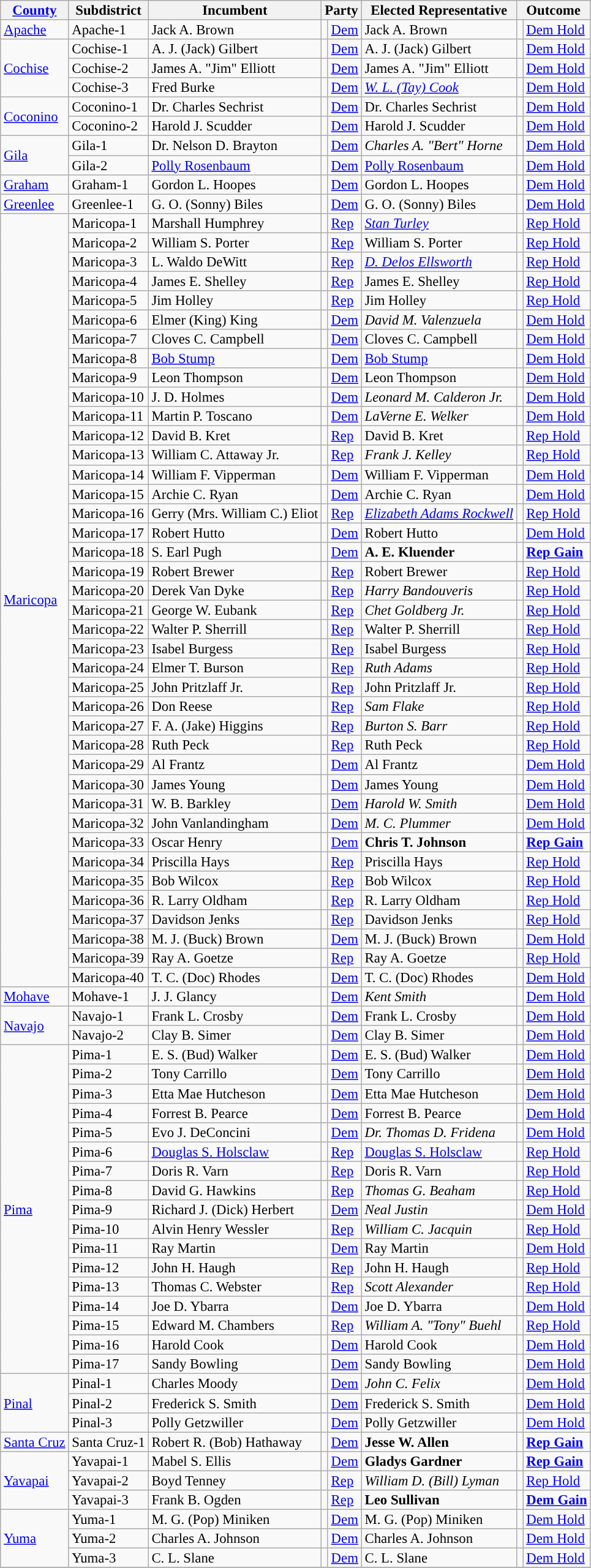<table class="sortable wikitable" style="font-size:95%;line-height:14px;">
<tr>
<th><a href='#'>County</a></th>
<th>Subdistrict</th>
<th>Incumbent</th>
<th colspan="2">Party</th>
<th>Elected Representative</th>
<th colspan="2">Outcome</th>
</tr>
<tr>
<td rowspan="1"><a href='#'>Apache</a></td>
<td>Apache-1</td>
<td>Jack A. Brown</td>
<td style="background:"></td>
<td><a href='#'>Dem</a></td>
<td>Jack A. Brown</td>
<td style="background:"></td>
<td><a href='#'>Dem Hold</a></td>
</tr>
<tr>
<td rowspan="3"><a href='#'>Cochise</a></td>
<td>Cochise-1</td>
<td>A. J. (Jack) Gilbert</td>
<td style="background:"></td>
<td><a href='#'>Dem</a></td>
<td>A. J. (Jack) Gilbert</td>
<td style="background:"></td>
<td><a href='#'>Dem Hold</a></td>
</tr>
<tr>
<td>Cochise-2</td>
<td>James A. "Jim" Elliott</td>
<td style="background:"></td>
<td><a href='#'>Dem</a></td>
<td>James A. "Jim" Elliott</td>
<td style="background:"></td>
<td><a href='#'>Dem Hold</a></td>
</tr>
<tr>
<td>Cochise-3</td>
<td>Fred Burke</td>
<td style="background:"></td>
<td><a href='#'>Dem</a></td>
<td><em><a href='#'>W. L. (Tay) Cook</a></em></td>
<td style="background:"></td>
<td><a href='#'>Dem Hold</a></td>
</tr>
<tr>
<td rowspan="2"><a href='#'>Coconino</a></td>
<td>Coconino-1</td>
<td>Dr. Charles Sechrist</td>
<td style="background:"></td>
<td><a href='#'>Dem</a></td>
<td>Dr. Charles Sechrist</td>
<td style="background:"></td>
<td><a href='#'>Dem Hold</a></td>
</tr>
<tr>
<td>Coconino-2</td>
<td>Harold J. Scudder</td>
<td style="background:"></td>
<td><a href='#'>Dem</a></td>
<td>Harold J. Scudder</td>
<td style="background:"></td>
<td><a href='#'>Dem Hold</a></td>
</tr>
<tr>
<td rowspan="2"><a href='#'>Gila</a></td>
<td>Gila-1</td>
<td>Dr. Nelson D. Brayton</td>
<td style="background:"></td>
<td><a href='#'>Dem</a></td>
<td><em>Charles A. "Bert" Horne</em></td>
<td style="background:"></td>
<td><a href='#'>Dem Hold</a></td>
</tr>
<tr>
<td>Gila-2</td>
<td><a href='#'>Polly Rosenbaum</a></td>
<td style="background:"></td>
<td><a href='#'>Dem</a></td>
<td><a href='#'>Polly Rosenbaum</a></td>
<td style="background:"></td>
<td><a href='#'>Dem Hold</a></td>
</tr>
<tr>
<td rowspan="1"><a href='#'>Graham</a></td>
<td>Graham-1</td>
<td>Gordon L. Hoopes</td>
<td style="background:"></td>
<td><a href='#'>Dem</a></td>
<td>Gordon L. Hoopes</td>
<td style="background:"></td>
<td><a href='#'>Dem Hold</a></td>
</tr>
<tr>
<td rowspan="1"><a href='#'>Greenlee</a></td>
<td>Greenlee-1</td>
<td>G. O. (Sonny) Biles</td>
<td style="background:"></td>
<td><a href='#'>Dem</a></td>
<td>G. O. (Sonny) Biles</td>
<td style="background:"></td>
<td><a href='#'>Dem Hold</a></td>
</tr>
<tr>
<td rowspan="40"><a href='#'>Maricopa</a></td>
<td>Maricopa-1</td>
<td>Marshall Humphrey</td>
<td style="background:"></td>
<td><a href='#'>Rep</a></td>
<td><em><a href='#'>Stan Turley</a></em></td>
<td style="background:"></td>
<td><a href='#'>Rep Hold</a></td>
</tr>
<tr>
<td>Maricopa-2</td>
<td>William S. Porter</td>
<td style="background:"></td>
<td><a href='#'>Rep</a></td>
<td>William S. Porter</td>
<td style="background:"></td>
<td><a href='#'>Rep Hold</a></td>
</tr>
<tr>
<td>Maricopa-3</td>
<td>L. Waldo DeWitt</td>
<td style="background:"></td>
<td><a href='#'>Rep</a></td>
<td><em><a href='#'>D. Delos Ellsworth</a></em></td>
<td style="background:"></td>
<td><a href='#'>Rep Hold</a></td>
</tr>
<tr>
<td>Maricopa-4</td>
<td>James E. Shelley</td>
<td style="background:"></td>
<td><a href='#'>Rep</a></td>
<td>James E. Shelley</td>
<td style="background:"></td>
<td><a href='#'>Rep Hold</a></td>
</tr>
<tr>
<td>Maricopa-5</td>
<td>Jim Holley</td>
<td style="background:"></td>
<td><a href='#'>Rep</a></td>
<td>Jim Holley</td>
<td style="background:"></td>
<td><a href='#'>Rep Hold</a></td>
</tr>
<tr>
<td>Maricopa-6</td>
<td>Elmer (King) King</td>
<td style="background:"></td>
<td><a href='#'>Dem</a></td>
<td><em>David M. Valenzuela</em></td>
<td style="background:"></td>
<td><a href='#'>Dem Hold</a></td>
</tr>
<tr>
<td>Maricopa-7</td>
<td>Cloves C. Campbell</td>
<td style="background:"></td>
<td><a href='#'>Dem</a></td>
<td>Cloves C. Campbell</td>
<td style="background:"></td>
<td><a href='#'>Dem Hold</a></td>
</tr>
<tr>
<td>Maricopa-8</td>
<td><a href='#'>Bob Stump</a></td>
<td style="background:"></td>
<td><a href='#'>Dem</a></td>
<td><a href='#'>Bob Stump</a></td>
<td style="background:"></td>
<td><a href='#'>Dem Hold</a></td>
</tr>
<tr>
<td>Maricopa-9</td>
<td>Leon Thompson</td>
<td style="background:"></td>
<td><a href='#'>Dem</a></td>
<td>Leon Thompson</td>
<td style="background:"></td>
<td><a href='#'>Dem Hold</a></td>
</tr>
<tr>
<td>Maricopa-10</td>
<td>J. D. Holmes</td>
<td style="background:"></td>
<td><a href='#'>Dem</a></td>
<td><em>Leonard M. Calderon Jr.</em></td>
<td style="background:"></td>
<td><a href='#'>Dem Hold</a></td>
</tr>
<tr>
<td>Maricopa-11</td>
<td>Martin P. Toscano</td>
<td style="background:"></td>
<td><a href='#'>Dem</a></td>
<td><em>LaVerne E. Welker</em></td>
<td style="background:"></td>
<td><a href='#'>Dem Hold</a></td>
</tr>
<tr>
<td>Maricopa-12</td>
<td>David B. Kret</td>
<td style="background:"></td>
<td><a href='#'>Rep</a></td>
<td>David B. Kret</td>
<td style="background:"></td>
<td><a href='#'>Rep Hold</a></td>
</tr>
<tr>
<td>Maricopa-13</td>
<td>William C. Attaway Jr.</td>
<td style="background:"></td>
<td><a href='#'>Rep</a></td>
<td><em>Frank J. Kelley</em></td>
<td style="background:"></td>
<td><a href='#'>Rep Hold</a></td>
</tr>
<tr>
<td>Maricopa-14</td>
<td>William F. Vipperman</td>
<td style="background:"></td>
<td><a href='#'>Dem</a></td>
<td>William F. Vipperman</td>
<td style="background:"></td>
<td><a href='#'>Dem Hold</a></td>
</tr>
<tr>
<td>Maricopa-15</td>
<td>Archie C. Ryan</td>
<td style="background:"></td>
<td><a href='#'>Dem</a></td>
<td>Archie C. Ryan</td>
<td style="background:"></td>
<td><a href='#'>Dem Hold</a></td>
</tr>
<tr>
<td>Maricopa-16</td>
<td>Gerry (Mrs. William C.) Eliot</td>
<td style="background:"></td>
<td><a href='#'>Rep</a></td>
<td><em><a href='#'>Elizabeth Adams Rockwell</a></em></td>
<td style="background:"></td>
<td><a href='#'>Rep Hold</a></td>
</tr>
<tr>
<td>Maricopa-17</td>
<td>Robert Hutto</td>
<td style="background:"></td>
<td><a href='#'>Dem</a></td>
<td>Robert Hutto</td>
<td style="background:"></td>
<td><a href='#'>Dem Hold</a></td>
</tr>
<tr>
<td>Maricopa-18</td>
<td>S. Earl Pugh</td>
<td style="background:"></td>
<td><a href='#'>Dem</a></td>
<td><strong>A. E. Kluender</strong></td>
<td style="background:"></td>
<td><strong><a href='#'>Rep Gain</a></strong></td>
</tr>
<tr>
<td>Maricopa-19</td>
<td>Robert Brewer</td>
<td style="background:"></td>
<td><a href='#'>Rep</a></td>
<td>Robert Brewer</td>
<td style="background:"></td>
<td><a href='#'>Rep Hold</a></td>
</tr>
<tr>
<td>Maricopa-20</td>
<td>Derek Van Dyke</td>
<td style="background:"></td>
<td><a href='#'>Rep</a></td>
<td><em>Harry Bandouveris</em></td>
<td style="background:"></td>
<td><a href='#'>Rep Hold</a></td>
</tr>
<tr>
<td>Maricopa-21</td>
<td>George W. Eubank</td>
<td style="background:"></td>
<td><a href='#'>Rep</a></td>
<td><em>Chet Goldberg Jr.</em></td>
<td style="background:"></td>
<td><a href='#'>Rep Hold</a></td>
</tr>
<tr>
<td>Maricopa-22</td>
<td>Walter P. Sherrill</td>
<td style="background:"></td>
<td><a href='#'>Rep</a></td>
<td>Walter P. Sherrill</td>
<td style="background:"></td>
<td><a href='#'>Rep Hold</a></td>
</tr>
<tr>
<td>Maricopa-23</td>
<td>Isabel Burgess</td>
<td style="background:"></td>
<td><a href='#'>Rep</a></td>
<td>Isabel Burgess</td>
<td style="background:"></td>
<td><a href='#'>Rep Hold</a></td>
</tr>
<tr>
<td>Maricopa-24</td>
<td>Elmer T. Burson</td>
<td style="background:"></td>
<td><a href='#'>Rep</a></td>
<td><em>Ruth Adams</em></td>
<td style="background:"></td>
<td><a href='#'>Rep Hold</a></td>
</tr>
<tr>
<td>Maricopa-25</td>
<td>John Pritzlaff Jr.</td>
<td style="background:"></td>
<td><a href='#'>Rep</a></td>
<td>John Pritzlaff Jr.</td>
<td style="background:"></td>
<td><a href='#'>Rep Hold</a></td>
</tr>
<tr>
<td>Maricopa-26</td>
<td>Don Reese</td>
<td style="background:"></td>
<td><a href='#'>Rep</a></td>
<td><em>Sam Flake</em></td>
<td style="background:"></td>
<td><a href='#'>Rep Hold</a></td>
</tr>
<tr>
<td>Maricopa-27</td>
<td>F. A. (Jake) Higgins</td>
<td style="background:"></td>
<td><a href='#'>Rep</a></td>
<td><em>Burton S. Barr</em></td>
<td style="background:"></td>
<td><a href='#'>Rep Hold</a></td>
</tr>
<tr>
<td>Maricopa-28</td>
<td>Ruth Peck</td>
<td style="background:"></td>
<td><a href='#'>Rep</a></td>
<td>Ruth Peck</td>
<td style="background:"></td>
<td><a href='#'>Rep Hold</a></td>
</tr>
<tr>
<td>Maricopa-29</td>
<td>Al Frantz</td>
<td style="background:"></td>
<td><a href='#'>Dem</a></td>
<td>Al Frantz</td>
<td style="background:"></td>
<td><a href='#'>Dem Hold</a></td>
</tr>
<tr>
<td>Maricopa-30</td>
<td>James Young</td>
<td style="background:"></td>
<td><a href='#'>Dem</a></td>
<td>James Young</td>
<td style="background:"></td>
<td><a href='#'>Dem Hold</a></td>
</tr>
<tr>
<td>Maricopa-31</td>
<td>W. B. Barkley</td>
<td style="background:"></td>
<td><a href='#'>Dem</a></td>
<td><em>Harold W. Smith</em></td>
<td style="background:"></td>
<td><a href='#'>Dem Hold</a></td>
</tr>
<tr>
<td>Maricopa-32</td>
<td>John Vanlandingham</td>
<td style="background:"></td>
<td><a href='#'>Dem</a></td>
<td><em>M. C. Plummer</em></td>
<td style="background:"></td>
<td><a href='#'>Dem Hold</a></td>
</tr>
<tr>
<td>Maricopa-33</td>
<td>Oscar Henry</td>
<td style="background:"></td>
<td><a href='#'>Dem</a></td>
<td><strong>Chris T. Johnson</strong></td>
<td style="background:"></td>
<td><strong><a href='#'>Rep Gain</a></strong></td>
</tr>
<tr>
<td>Maricopa-34</td>
<td>Priscilla Hays</td>
<td style="background:"></td>
<td><a href='#'>Rep</a></td>
<td>Priscilla Hays</td>
<td style="background:"></td>
<td><a href='#'>Rep Hold</a></td>
</tr>
<tr>
<td>Maricopa-35</td>
<td>Bob Wilcox</td>
<td style="background:"></td>
<td><a href='#'>Rep</a></td>
<td>Bob Wilcox</td>
<td style="background:"></td>
<td><a href='#'>Rep Hold</a></td>
</tr>
<tr>
<td>Maricopa-36</td>
<td>R. Larry Oldham</td>
<td style="background:"></td>
<td><a href='#'>Rep</a></td>
<td>R. Larry Oldham</td>
<td style="background:"></td>
<td><a href='#'>Rep Hold</a></td>
</tr>
<tr>
<td>Maricopa-37</td>
<td>Davidson Jenks</td>
<td style="background:"></td>
<td><a href='#'>Rep</a></td>
<td>Davidson Jenks</td>
<td style="background:"></td>
<td><a href='#'>Rep Hold</a></td>
</tr>
<tr>
<td>Maricopa-38</td>
<td>M. J. (Buck) Brown</td>
<td style="background:"></td>
<td><a href='#'>Dem</a></td>
<td>M. J. (Buck) Brown</td>
<td style="background:"></td>
<td><a href='#'>Dem Hold</a></td>
</tr>
<tr>
<td>Maricopa-39</td>
<td>Ray A. Goetze</td>
<td style="background:"></td>
<td><a href='#'>Rep</a></td>
<td>Ray A. Goetze</td>
<td style="background:"></td>
<td><a href='#'>Rep Hold</a></td>
</tr>
<tr>
<td>Maricopa-40</td>
<td>T. C. (Doc) Rhodes</td>
<td style="background:"></td>
<td><a href='#'>Dem</a></td>
<td>T. C. (Doc) Rhodes</td>
<td style="background:"></td>
<td><a href='#'>Dem Hold</a></td>
</tr>
<tr>
<td rowspan="1"><a href='#'>Mohave</a></td>
<td>Mohave-1</td>
<td>J. J. Glancy</td>
<td style="background:"></td>
<td><a href='#'>Dem</a></td>
<td><em>Kent Smith</em></td>
<td style="background:"></td>
<td><a href='#'>Dem Hold</a></td>
</tr>
<tr>
<td rowspan="2"><a href='#'>Navajo</a></td>
<td>Navajo-1</td>
<td>Frank L. Crosby</td>
<td style="background:"></td>
<td><a href='#'>Dem</a></td>
<td>Frank L. Crosby</td>
<td style="background:"></td>
<td><a href='#'>Dem Hold</a></td>
</tr>
<tr>
<td>Navajo-2</td>
<td>Clay B. Simer</td>
<td style="background:"></td>
<td><a href='#'>Dem</a></td>
<td>Clay B. Simer</td>
<td style="background:"></td>
<td><a href='#'>Dem Hold</a></td>
</tr>
<tr>
<td rowspan="17"><a href='#'>Pima</a></td>
<td>Pima-1</td>
<td>E. S. (Bud) Walker</td>
<td style="background:"></td>
<td><a href='#'>Dem</a></td>
<td>E. S. (Bud) Walker</td>
<td style="background:"></td>
<td><a href='#'>Dem Hold</a></td>
</tr>
<tr>
<td>Pima-2</td>
<td>Tony Carrillo</td>
<td style="background:"></td>
<td><a href='#'>Dem</a></td>
<td>Tony Carrillo</td>
<td style="background:"></td>
<td><a href='#'>Dem Hold</a></td>
</tr>
<tr>
<td>Pima-3</td>
<td>Etta Mae Hutcheson</td>
<td style="background:"></td>
<td><a href='#'>Dem</a></td>
<td>Etta Mae Hutcheson</td>
<td style="background:"></td>
<td><a href='#'>Dem Hold</a></td>
</tr>
<tr>
<td>Pima-4</td>
<td>Forrest B. Pearce</td>
<td style="background:"></td>
<td><a href='#'>Dem</a></td>
<td>Forrest B. Pearce</td>
<td style="background:"></td>
<td><a href='#'>Dem Hold</a></td>
</tr>
<tr>
<td>Pima-5</td>
<td>Evo J. DeConcini</td>
<td style="background:"></td>
<td><a href='#'>Dem</a></td>
<td><em>Dr. Thomas D. Fridena</em></td>
<td style="background:"></td>
<td><a href='#'>Dem Hold</a></td>
</tr>
<tr>
<td>Pima-6</td>
<td><a href='#'>Douglas S. Holsclaw</a></td>
<td style="background:"></td>
<td><a href='#'>Rep</a></td>
<td><a href='#'>Douglas S. Holsclaw</a></td>
<td style="background:"></td>
<td><a href='#'>Rep Hold</a></td>
</tr>
<tr>
<td>Pima-7</td>
<td>Doris R. Varn</td>
<td style="background:"></td>
<td><a href='#'>Rep</a></td>
<td>Doris R. Varn</td>
<td style="background:"></td>
<td><a href='#'>Rep Hold</a></td>
</tr>
<tr>
<td>Pima-8</td>
<td>David G. Hawkins</td>
<td style="background:"></td>
<td><a href='#'>Rep</a></td>
<td><em>Thomas G. Beaham</em></td>
<td style="background:"></td>
<td><a href='#'>Rep Hold</a></td>
</tr>
<tr>
<td>Pima-9</td>
<td>Richard J. (Dick) Herbert</td>
<td style="background:"></td>
<td><a href='#'>Dem</a></td>
<td><em>Neal Justin</em></td>
<td style="background:"></td>
<td><a href='#'>Dem Hold</a></td>
</tr>
<tr>
<td>Pima-10</td>
<td>Alvin Henry Wessler</td>
<td style="background:"></td>
<td><a href='#'>Rep</a></td>
<td><em>William C. Jacquin</em></td>
<td style="background:"></td>
<td><a href='#'>Rep Hold</a></td>
</tr>
<tr>
<td>Pima-11</td>
<td>Ray Martin</td>
<td style="background:"></td>
<td><a href='#'>Dem</a></td>
<td>Ray Martin</td>
<td style="background:"></td>
<td><a href='#'>Dem Hold</a></td>
</tr>
<tr>
<td>Pima-12</td>
<td>John H. Haugh</td>
<td style="background:"></td>
<td><a href='#'>Rep</a></td>
<td>John H. Haugh</td>
<td style="background:"></td>
<td><a href='#'>Rep Hold</a></td>
</tr>
<tr>
<td>Pima-13</td>
<td>Thomas C. Webster</td>
<td style="background:"></td>
<td><a href='#'>Rep</a></td>
<td><em>Scott Alexander</em></td>
<td style="background:"></td>
<td><a href='#'>Rep Hold</a></td>
</tr>
<tr>
<td>Pima-14</td>
<td>Joe D. Ybarra</td>
<td style="background:"></td>
<td><a href='#'>Dem</a></td>
<td>Joe D. Ybarra</td>
<td style="background:"></td>
<td><a href='#'>Dem Hold</a></td>
</tr>
<tr>
<td>Pima-15</td>
<td>Edward M. Chambers</td>
<td style="background:"></td>
<td><a href='#'>Rep</a></td>
<td><em>William A. "Tony" Buehl</em></td>
<td style="background:"></td>
<td><a href='#'>Rep Hold</a></td>
</tr>
<tr>
<td>Pima-16</td>
<td>Harold Cook</td>
<td style="background:"></td>
<td><a href='#'>Dem</a></td>
<td>Harold Cook</td>
<td style="background:"></td>
<td><a href='#'>Dem Hold</a></td>
</tr>
<tr>
<td>Pima-17</td>
<td>Sandy Bowling</td>
<td style="background:"></td>
<td><a href='#'>Dem</a></td>
<td>Sandy Bowling</td>
<td style="background:"></td>
<td><a href='#'>Dem Hold</a></td>
</tr>
<tr>
<td rowspan="3"><a href='#'>Pinal</a></td>
<td>Pinal-1</td>
<td>Charles Moody</td>
<td style="background:"></td>
<td><a href='#'>Dem</a></td>
<td><em>John C. Felix</em></td>
<td style="background:"></td>
<td><a href='#'>Dem Hold</a></td>
</tr>
<tr>
<td>Pinal-2</td>
<td>Frederick S. Smith</td>
<td style="background:"></td>
<td><a href='#'>Dem</a></td>
<td>Frederick S. Smith</td>
<td style="background:"></td>
<td><a href='#'>Dem Hold</a></td>
</tr>
<tr>
<td>Pinal-3</td>
<td>Polly Getzwiller</td>
<td style="background:"></td>
<td><a href='#'>Dem</a></td>
<td>Polly Getzwiller</td>
<td style="background:"></td>
<td><a href='#'>Dem Hold</a></td>
</tr>
<tr>
<td rowspan="1"><a href='#'>Santa Cruz</a></td>
<td>Santa Cruz-1</td>
<td>Robert R. (Bob) Hathaway</td>
<td style="background:"></td>
<td><a href='#'>Dem</a></td>
<td><strong>Jesse W. Allen</strong></td>
<td style="background:"></td>
<td><strong><a href='#'>Rep Gain</a></strong></td>
</tr>
<tr>
<td rowspan="3"><a href='#'>Yavapai</a></td>
<td>Yavapai-1</td>
<td>Mabel S. Ellis</td>
<td style="background:"></td>
<td><a href='#'>Dem</a></td>
<td><strong>Gladys Gardner</strong></td>
<td style="background:"></td>
<td><strong><a href='#'>Rep Gain</a></strong></td>
</tr>
<tr>
<td>Yavapai-2</td>
<td>Boyd Tenney</td>
<td style="background:"></td>
<td><a href='#'>Rep</a></td>
<td><em>William D. (Bill) Lyman</em></td>
<td style="background:"></td>
<td><a href='#'>Rep Hold</a></td>
</tr>
<tr>
<td>Yavapai-3</td>
<td>Frank B. Ogden</td>
<td style="background:"></td>
<td><a href='#'>Rep</a></td>
<td><strong>Leo Sullivan</strong></td>
<td style="background:"></td>
<td><strong><a href='#'>Dem Gain</a></strong></td>
</tr>
<tr>
<td rowspan="3"><a href='#'>Yuma</a></td>
<td>Yuma-1</td>
<td>M. G. (Pop) Miniken</td>
<td style="background:"></td>
<td><a href='#'>Dem</a></td>
<td>M. G. (Pop) Miniken</td>
<td style="background:"></td>
<td><a href='#'>Dem Hold</a></td>
</tr>
<tr>
<td>Yuma-2</td>
<td>Charles A. Johnson</td>
<td style="background:"></td>
<td><a href='#'>Dem</a></td>
<td>Charles A. Johnson</td>
<td style="background:"></td>
<td><a href='#'>Dem Hold</a></td>
</tr>
<tr>
<td>Yuma-3</td>
<td>C. L. Slane</td>
<td style="background:"></td>
<td><a href='#'>Dem</a></td>
<td>C. L. Slane</td>
<td style="background:"></td>
<td><a href='#'>Dem Hold</a></td>
</tr>
<tr>
</tr>
</table>
